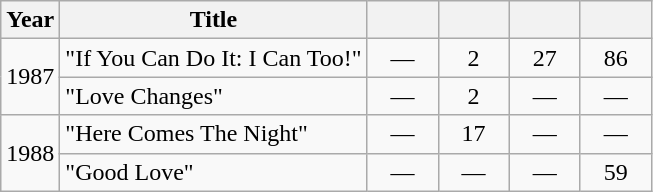<table class="wikitable">
<tr>
<th>Year</th>
<th>Title</th>
<th width="40"></th>
<th width="40"></th>
<th width="40"></th>
<th width="40"></th>
</tr>
<tr>
<td rowspan="2">1987</td>
<td>"If You Can Do It: I Can Too!"</td>
<td align="center">—</td>
<td align="center">2</td>
<td align="center">27</td>
<td align="center">86</td>
</tr>
<tr>
<td>"Love Changes" </td>
<td align="center">—</td>
<td align="center">2</td>
<td align="center">—</td>
<td align="center">—</td>
</tr>
<tr>
<td rowspan="2">1988</td>
<td>"Here Comes The Night"</td>
<td align="center">—</td>
<td align="center">17</td>
<td align="center">—</td>
<td align="center">—</td>
</tr>
<tr>
<td>"Good Love"</td>
<td align="center">—</td>
<td align="center">—</td>
<td align="center">—</td>
<td align="center">59</td>
</tr>
</table>
